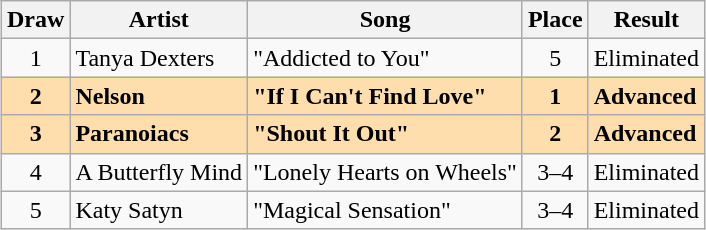<table class="sortable wikitable" style="margin: 1em auto 1em auto; text-align:center;">
<tr>
<th>Draw</th>
<th>Artist</th>
<th>Song</th>
<th>Place</th>
<th>Result</th>
</tr>
<tr>
<td>1</td>
<td align="left">Tanya Dexters</td>
<td align="left">"Addicted to You"</td>
<td>5</td>
<td align="left">Eliminated</td>
</tr>
<tr style="font-weight:bold; background:navajowhite;">
<td>2</td>
<td align="left">Nelson</td>
<td align="left">"If I Can't Find Love"</td>
<td>1</td>
<td align="left">Advanced</td>
</tr>
<tr style="font-weight:bold; background:navajowhite;">
<td>3</td>
<td align="left">Paranoiacs</td>
<td align="left">"Shout It Out"</td>
<td>2</td>
<td align="left">Advanced</td>
</tr>
<tr>
<td>4</td>
<td align="left">A Butterfly Mind</td>
<td align="left">"Lonely Hearts on Wheels"</td>
<td>3–4</td>
<td align="left">Eliminated</td>
</tr>
<tr>
<td>5</td>
<td align="left">Katy Satyn</td>
<td align="left">"Magical Sensation"</td>
<td>3–4</td>
<td align="left">Eliminated</td>
</tr>
</table>
